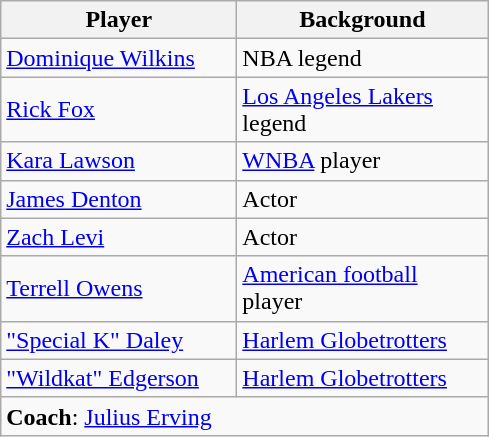<table class="wikitable">
<tr>
<th width=150>Player</th>
<th width=160>Background</th>
</tr>
<tr>
<td><a href='#'>Dominique Wilkins</a></td>
<td>NBA legend</td>
</tr>
<tr>
<td><a href='#'>Rick Fox</a></td>
<td><a href='#'>Los Angeles Lakers</a> legend</td>
</tr>
<tr>
<td><a href='#'>Kara Lawson</a></td>
<td><a href='#'>WNBA</a> player</td>
</tr>
<tr>
<td><a href='#'>James Denton</a></td>
<td>Actor</td>
</tr>
<tr>
<td><a href='#'>Zach Levi</a></td>
<td>Actor</td>
</tr>
<tr>
<td><a href='#'>Terrell Owens</a></td>
<td><a href='#'>American football</a> player</td>
</tr>
<tr>
<td><a href='#'>"Special K" Daley</a></td>
<td><a href='#'>Harlem Globetrotters</a></td>
</tr>
<tr>
<td><a href='#'>"Wildkat" Edgerson</a></td>
<td><a href='#'>Harlem Globetrotters</a></td>
</tr>
<tr>
<td colspan="3"><strong>Coach</strong>: <a href='#'>Julius Erving</a></td>
</tr>
</table>
